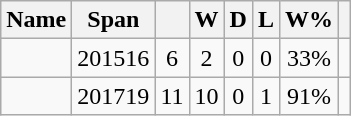<table class="wikitable sortable" style="text-align:center;">
<tr>
<th>Name</th>
<th>Span</th>
<th></th>
<th>W</th>
<th class="unsortable">D</th>
<th>L</th>
<th data-sort-type="number">W%</th>
<th class="unsortable"></th>
</tr>
<tr>
<td style="text-align:left;"></td>
<td>201516</td>
<td>6</td>
<td>2</td>
<td>0</td>
<td>0</td>
<td>33%</td>
<td></td>
</tr>
<tr>
<td style="text-align:left;"></td>
<td>201719</td>
<td>11</td>
<td>10</td>
<td>0</td>
<td>1</td>
<td>91%</td>
<td></td>
</tr>
</table>
